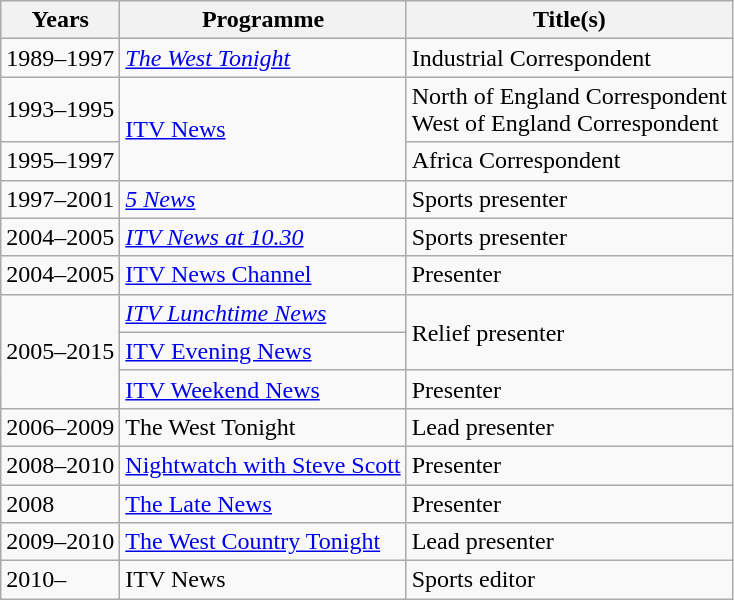<table class="wikitable">
<tr>
<th>Years</th>
<th>Programme</th>
<th>Title(s)</th>
</tr>
<tr>
<td>1989–1997</td>
<td><em><a href='#'>The West Tonight</a></em></td>
<td>Industrial Correspondent</td>
</tr>
<tr>
<td>1993–1995</td>
<td rowspan=2><a href='#'>ITV News</a></td>
<td>North of England Correspondent<br>West of England Correspondent</td>
</tr>
<tr>
<td>1995–1997</td>
<td>Africa Correspondent</td>
</tr>
<tr>
<td>1997–2001</td>
<td><em><a href='#'>5 News</a></em></td>
<td>Sports presenter</td>
</tr>
<tr>
<td>2004–2005</td>
<td><em><a href='#'>ITV News at 10.30</a></em></td>
<td>Sports presenter</td>
</tr>
<tr>
<td>2004–2005</td>
<td><a href='#'>ITV News Channel</a></td>
<td>Presenter</td>
</tr>
<tr>
<td rowspan=3>2005–2015</td>
<td><em><a href='#'>ITV Lunchtime News</a><strong></td>
<td rowspan=2>Relief presenter</td>
</tr>
<tr>
<td></em><a href='#'>ITV Evening News</a><em></td>
</tr>
<tr>
<td></em><a href='#'>ITV Weekend News</a><em></td>
<td>Presenter</td>
</tr>
<tr>
<td>2006–2009</td>
<td></em>The West Tonight<em></td>
<td>Lead presenter</td>
</tr>
<tr>
<td>2008–2010</td>
<td></em><a href='#'>Nightwatch with Steve Scott</a><em></td>
<td>Presenter</td>
</tr>
<tr>
<td>2008</td>
<td></em><a href='#'>The Late News</a><em></td>
<td>Presenter</td>
</tr>
<tr>
<td>2009–2010</td>
<td></em><a href='#'>The West Country Tonight</a><em></td>
<td>Lead presenter</td>
</tr>
<tr>
<td>2010–</td>
<td>ITV News</td>
<td>Sports editor</td>
</tr>
</table>
